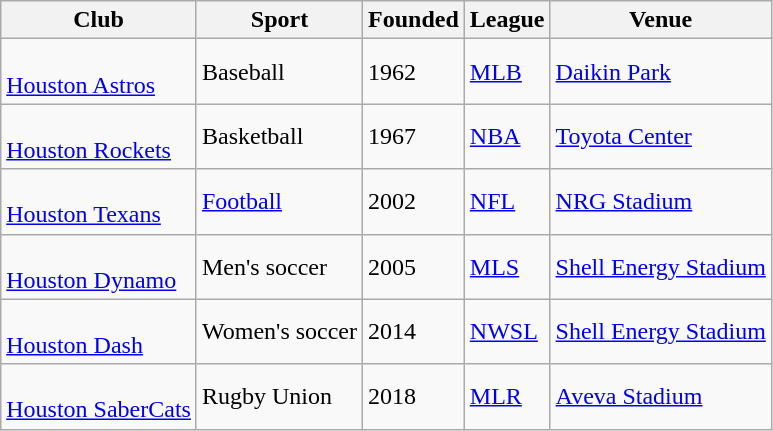<table class="wikitable">
<tr>
<th>Club</th>
<th>Sport</th>
<th>Founded</th>
<th>League</th>
<th>Venue</th>
</tr>
<tr>
<td> <br><a href='#'>Houston Astros</a></td>
<td>Baseball</td>
<td>1962</td>
<td><a href='#'>MLB</a></td>
<td><a href='#'>Daikin Park</a></td>
</tr>
<tr>
<td> <br> <a href='#'>Houston Rockets</a></td>
<td>Basketball</td>
<td>1967</td>
<td><a href='#'>NBA</a></td>
<td><a href='#'>Toyota Center</a></td>
</tr>
<tr>
<td> <br> <a href='#'>Houston Texans</a></td>
<td><a href='#'>Football</a></td>
<td>2002</td>
<td><a href='#'>NFL</a></td>
<td><a href='#'>NRG Stadium</a></td>
</tr>
<tr>
<td> <br><a href='#'>Houston Dynamo</a></td>
<td>Men's soccer</td>
<td>2005</td>
<td><a href='#'>MLS</a></td>
<td><a href='#'>Shell Energy Stadium</a></td>
</tr>
<tr>
<td> <br> <a href='#'>Houston Dash</a></td>
<td>Women's soccer</td>
<td>2014</td>
<td><a href='#'>NWSL</a></td>
<td><a href='#'>Shell Energy Stadium</a></td>
</tr>
<tr>
<td> <br> <a href='#'>Houston SaberCats</a></td>
<td>Rugby Union</td>
<td>2018</td>
<td><a href='#'>MLR</a></td>
<td><a href='#'>Aveva Stadium</a></td>
</tr>
</table>
